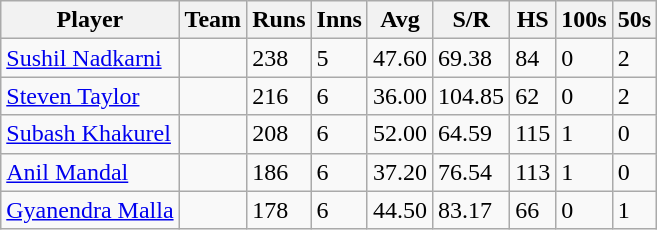<table class="wikitable">
<tr>
<th>Player</th>
<th>Team</th>
<th>Runs</th>
<th>Inns</th>
<th>Avg</th>
<th>S/R</th>
<th>HS</th>
<th>100s</th>
<th>50s</th>
</tr>
<tr>
<td><a href='#'>Sushil Nadkarni</a></td>
<td></td>
<td>238</td>
<td>5</td>
<td>47.60</td>
<td>69.38</td>
<td>84</td>
<td>0</td>
<td>2</td>
</tr>
<tr>
<td><a href='#'>Steven Taylor</a></td>
<td></td>
<td>216</td>
<td>6</td>
<td>36.00</td>
<td>104.85</td>
<td>62</td>
<td>0</td>
<td>2</td>
</tr>
<tr>
<td><a href='#'>Subash Khakurel</a></td>
<td></td>
<td>208</td>
<td>6</td>
<td>52.00</td>
<td>64.59</td>
<td>115</td>
<td>1</td>
<td>0</td>
</tr>
<tr>
<td><a href='#'>Anil Mandal</a></td>
<td></td>
<td>186</td>
<td>6</td>
<td>37.20</td>
<td>76.54</td>
<td>113</td>
<td>1</td>
<td>0</td>
</tr>
<tr>
<td><a href='#'>Gyanendra Malla</a></td>
<td></td>
<td>178</td>
<td>6</td>
<td>44.50</td>
<td>83.17</td>
<td>66</td>
<td>0</td>
<td>1</td>
</tr>
</table>
